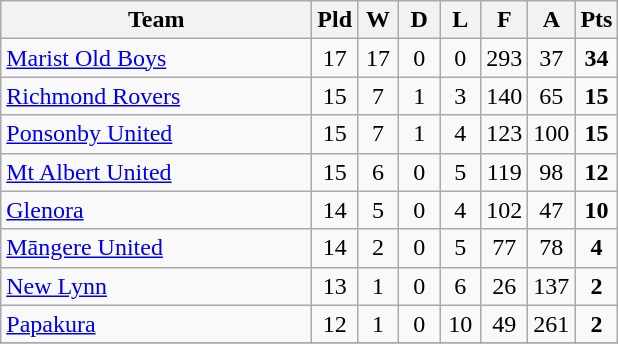<table class="wikitable" style="text-align:center;">
<tr>
<th width=200>Team</th>
<th width=20 abbr="Played">Pld</th>
<th width=20 abbr="Won">W</th>
<th width=20 abbr="Drawn">D</th>
<th width=20 abbr="Lost">L</th>
<th width=20 abbr="For">F</th>
<th width=20 abbr="Against">A</th>
<th width=20 abbr="Points">Pts</th>
</tr>
<tr>
<td style="text-align:left;"><a href='#'>Marist Old Boys</a></td>
<td>17</td>
<td>17</td>
<td>0</td>
<td>0</td>
<td>293</td>
<td>37</td>
<td><strong>34</strong></td>
</tr>
<tr>
<td style="text-align:left;"><a href='#'>Richmond Rovers</a></td>
<td>15</td>
<td>7</td>
<td>1</td>
<td>3</td>
<td>140</td>
<td>65</td>
<td><strong>15</strong></td>
</tr>
<tr>
<td style="text-align:left;"><a href='#'>Ponsonby United</a></td>
<td>15</td>
<td>7</td>
<td>1</td>
<td>4</td>
<td>123</td>
<td>100</td>
<td><strong>15</strong></td>
</tr>
<tr>
<td style="text-align:left;"><a href='#'>Mt Albert United</a></td>
<td>15</td>
<td>6</td>
<td>0</td>
<td>5</td>
<td>119</td>
<td>98</td>
<td><strong>12</strong></td>
</tr>
<tr>
<td style="text-align:left;"><a href='#'>Glenora</a></td>
<td>14</td>
<td>5</td>
<td>0</td>
<td>4</td>
<td>102</td>
<td>47</td>
<td><strong>10</strong></td>
</tr>
<tr>
<td style="text-align:left;"><a href='#'>Māngere United</a></td>
<td>14</td>
<td>2</td>
<td>0</td>
<td>5</td>
<td>77</td>
<td>78</td>
<td><strong>4</strong></td>
</tr>
<tr>
<td style="text-align:left;"><a href='#'>New Lynn</a></td>
<td>13</td>
<td>1</td>
<td>0</td>
<td>6</td>
<td>26</td>
<td>137</td>
<td><strong>2</strong></td>
</tr>
<tr>
<td style="text-align:left;"><a href='#'>Papakura</a></td>
<td>12</td>
<td>1</td>
<td>0</td>
<td>10</td>
<td>49</td>
<td>261</td>
<td><strong>2</strong></td>
</tr>
<tr>
</tr>
</table>
